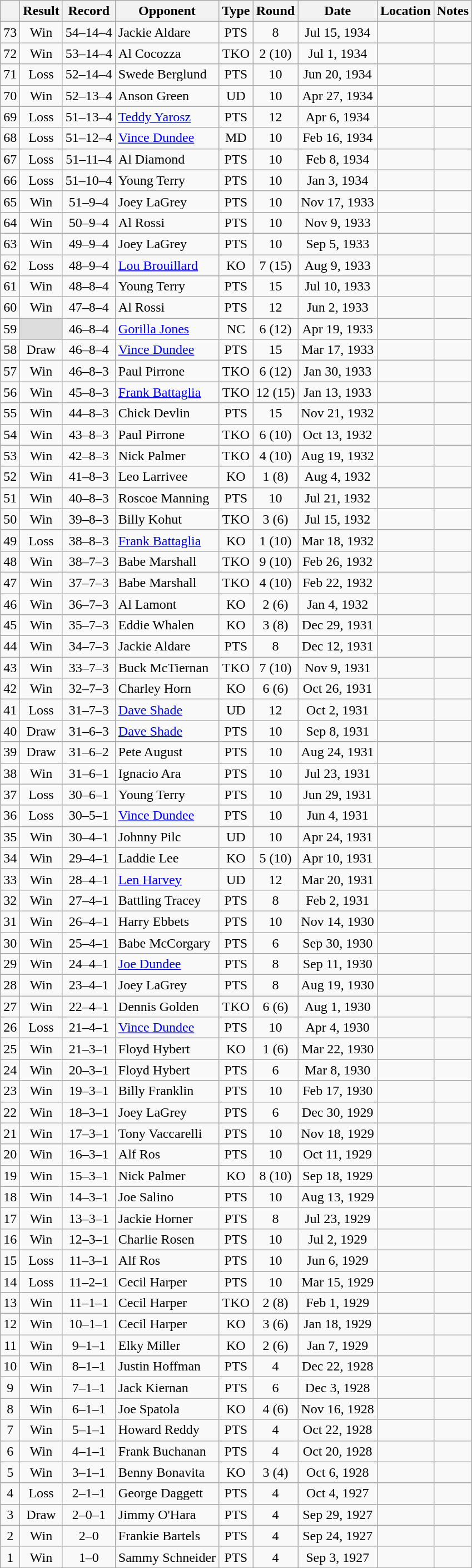<table class="wikitable" style="text-align:center">
<tr>
<th></th>
<th>Result</th>
<th>Record</th>
<th>Opponent</th>
<th>Type</th>
<th>Round</th>
<th>Date</th>
<th>Location</th>
<th>Notes</th>
</tr>
<tr>
<td>73</td>
<td>Win</td>
<td>54–14–4 </td>
<td style="text-align:left;">Jackie Aldare</td>
<td>PTS</td>
<td>8</td>
<td>Jul 15, 1934</td>
<td style="text-align:left;"></td>
<td></td>
</tr>
<tr>
<td>72</td>
<td>Win</td>
<td>53–14–4 </td>
<td style="text-align:left;">Al Cocozza</td>
<td>TKO</td>
<td>2 (10)</td>
<td>Jul 1, 1934</td>
<td style="text-align:left;"></td>
<td></td>
</tr>
<tr>
<td>71</td>
<td>Loss</td>
<td>52–14–4 </td>
<td style="text-align:left;">Swede Berglund</td>
<td>PTS</td>
<td>10</td>
<td>Jun 20, 1934</td>
<td style="text-align:left;"></td>
<td></td>
</tr>
<tr>
<td>70</td>
<td>Win</td>
<td>52–13–4 </td>
<td style="text-align:left;">Anson Green</td>
<td>UD</td>
<td>10</td>
<td>Apr 27, 1934</td>
<td style="text-align:left;"></td>
<td></td>
</tr>
<tr>
<td>69</td>
<td>Loss</td>
<td>51–13–4 </td>
<td style="text-align:left;"><a href='#'>Teddy Yarosz</a></td>
<td>PTS</td>
<td>12</td>
<td>Apr 6, 1934</td>
<td style="text-align:left;"></td>
<td style="text-align:left;"></td>
</tr>
<tr>
<td>68</td>
<td>Loss</td>
<td>51–12–4 </td>
<td style="text-align:left;"><a href='#'>Vince Dundee</a></td>
<td>MD</td>
<td>10</td>
<td>Feb 16, 1934</td>
<td style="text-align:left;"></td>
<td></td>
</tr>
<tr>
<td>67</td>
<td>Loss</td>
<td>51–11–4 </td>
<td style="text-align:left;">Al Diamond</td>
<td>PTS</td>
<td>10</td>
<td>Feb 8, 1934</td>
<td style="text-align:left;"></td>
<td></td>
</tr>
<tr>
<td>66</td>
<td>Loss</td>
<td>51–10–4 </td>
<td style="text-align:left;">Young Terry</td>
<td>PTS</td>
<td>10</td>
<td>Jan 3, 1934</td>
<td style="text-align:left;"></td>
<td></td>
</tr>
<tr>
<td>65</td>
<td>Win</td>
<td>51–9–4 </td>
<td style="text-align:left;">Joey LaGrey</td>
<td>PTS</td>
<td>10</td>
<td>Nov 17, 1933</td>
<td style="text-align:left;"></td>
<td></td>
</tr>
<tr>
<td>64</td>
<td>Win</td>
<td>50–9–4 </td>
<td style="text-align:left;">Al Rossi</td>
<td>PTS</td>
<td>10</td>
<td>Nov 9, 1933</td>
<td style="text-align:left;"></td>
<td></td>
</tr>
<tr>
<td>63</td>
<td>Win</td>
<td>49–9–4 </td>
<td style="text-align:left;">Joey LaGrey</td>
<td>PTS</td>
<td>10</td>
<td>Sep 5, 1933</td>
<td style="text-align:left;"></td>
<td></td>
</tr>
<tr>
<td>62</td>
<td>Loss</td>
<td>48–9–4 </td>
<td style="text-align:left;"><a href='#'>Lou Brouillard</a></td>
<td>KO</td>
<td>7 (15)</td>
<td>Aug 9, 1933</td>
<td style="text-align:left;"></td>
<td style="text-align:left;"></td>
</tr>
<tr>
<td>61</td>
<td>Win</td>
<td>48–8–4 </td>
<td style="text-align:left;">Young Terry</td>
<td>PTS</td>
<td>15</td>
<td>Jul 10, 1933</td>
<td style="text-align:left;"></td>
<td style="text-align:left;"></td>
</tr>
<tr>
<td>60</td>
<td>Win</td>
<td>47–8–4 </td>
<td style="text-align:left;">Al Rossi</td>
<td>PTS</td>
<td>12</td>
<td>Jun 2, 1933</td>
<td style="text-align:left;"></td>
<td></td>
</tr>
<tr>
<td>59</td>
<td style="background:#DDD"></td>
<td>46–8–4 </td>
<td style="text-align:left;"><a href='#'>Gorilla Jones</a></td>
<td>NC</td>
<td>6 (12)</td>
<td>Apr 19, 1933</td>
<td style="text-align:left;"></td>
<td style="text-align:left;"></td>
</tr>
<tr>
<td>58</td>
<td>Draw</td>
<td>46–8–4</td>
<td style="text-align:left;"><a href='#'>Vince Dundee</a></td>
<td>PTS</td>
<td>15</td>
<td>Mar 17, 1933</td>
<td style="text-align:left;"></td>
<td style="text-align:left;"></td>
</tr>
<tr>
<td>57</td>
<td>Win</td>
<td>46–8–3</td>
<td style="text-align:left;">Paul Pirrone</td>
<td>TKO</td>
<td>6 (12)</td>
<td>Jan 30, 1933</td>
<td style="text-align:left;"></td>
<td></td>
</tr>
<tr>
<td>56</td>
<td>Win</td>
<td>45–8–3</td>
<td style="text-align:left;"><a href='#'>Frank Battaglia</a></td>
<td>TKO</td>
<td>12 (15)</td>
<td>Jan 13, 1933</td>
<td style="text-align:left;"></td>
<td style="text-align:left;"></td>
</tr>
<tr>
<td>55</td>
<td>Win</td>
<td>44–8–3</td>
<td style="text-align:left;">Chick Devlin</td>
<td>PTS</td>
<td>15</td>
<td>Nov 21, 1932</td>
<td style="text-align:left;"></td>
<td></td>
</tr>
<tr>
<td>54</td>
<td>Win</td>
<td>43–8–3</td>
<td style="text-align:left;">Paul Pirrone</td>
<td>TKO</td>
<td>6 (10)</td>
<td>Oct 13, 1932</td>
<td style="text-align:left;"></td>
<td></td>
</tr>
<tr>
<td>53</td>
<td>Win</td>
<td>42–8–3</td>
<td style="text-align:left;">Nick Palmer</td>
<td>TKO</td>
<td>4 (10)</td>
<td>Aug 19, 1932</td>
<td style="text-align:left;"></td>
<td></td>
</tr>
<tr>
<td>52</td>
<td>Win</td>
<td>41–8–3</td>
<td style="text-align:left;">Leo Larrivee</td>
<td>KO</td>
<td>1 (8)</td>
<td>Aug 4, 1932</td>
<td style="text-align:left;"></td>
<td></td>
</tr>
<tr>
<td>51</td>
<td>Win</td>
<td>40–8–3</td>
<td style="text-align:left;">Roscoe Manning</td>
<td>PTS</td>
<td>10</td>
<td>Jul 21, 1932</td>
<td style="text-align:left;"></td>
<td></td>
</tr>
<tr>
<td>50</td>
<td>Win</td>
<td>39–8–3</td>
<td style="text-align:left;">Billy Kohut</td>
<td>TKO</td>
<td>3 (6)</td>
<td>Jul 15, 1932</td>
<td style="text-align:left;"></td>
<td></td>
</tr>
<tr>
<td>49</td>
<td>Loss</td>
<td>38–8–3</td>
<td style="text-align:left;"><a href='#'>Frank Battaglia</a></td>
<td>KO</td>
<td>1 (10)</td>
<td>Mar 18, 1932</td>
<td style="text-align:left;"></td>
<td></td>
</tr>
<tr>
<td>48</td>
<td>Win</td>
<td>38–7–3</td>
<td style="text-align:left;">Babe Marshall</td>
<td>TKO</td>
<td>9 (10)</td>
<td>Feb 26, 1932</td>
<td style="text-align:left;"></td>
<td></td>
</tr>
<tr>
<td>47</td>
<td>Win</td>
<td>37–7–3</td>
<td style="text-align:left;">Babe Marshall</td>
<td>TKO</td>
<td>4 (10)</td>
<td>Feb 22, 1932</td>
<td style="text-align:left;"></td>
<td></td>
</tr>
<tr>
<td>46</td>
<td>Win</td>
<td>36–7–3</td>
<td style="text-align:left;">Al Lamont</td>
<td>KO</td>
<td>2 (6)</td>
<td>Jan 4, 1932</td>
<td style="text-align:left;"></td>
<td></td>
</tr>
<tr>
<td>45</td>
<td>Win</td>
<td>35–7–3</td>
<td style="text-align:left;">Eddie Whalen</td>
<td>KO</td>
<td>3 (8)</td>
<td>Dec 29, 1931</td>
<td style="text-align:left;"></td>
<td></td>
</tr>
<tr>
<td>44</td>
<td>Win</td>
<td>34–7–3</td>
<td style="text-align:left;">Jackie Aldare</td>
<td>PTS</td>
<td>8</td>
<td>Dec 12, 1931</td>
<td style="text-align:left;"></td>
<td></td>
</tr>
<tr>
<td>43</td>
<td>Win</td>
<td>33–7–3</td>
<td style="text-align:left;">Buck McTiernan</td>
<td>TKO</td>
<td>7 (10)</td>
<td>Nov 9, 1931</td>
<td style="text-align:left;"></td>
<td></td>
</tr>
<tr>
<td>42</td>
<td>Win</td>
<td>32–7–3</td>
<td style="text-align:left;">Charley Horn</td>
<td>KO</td>
<td>6 (6)</td>
<td>Oct 26, 1931</td>
<td style="text-align:left;"></td>
<td></td>
</tr>
<tr>
<td>41</td>
<td>Loss</td>
<td>31–7–3</td>
<td style="text-align:left;"><a href='#'>Dave Shade</a></td>
<td>UD</td>
<td>12</td>
<td>Oct 2, 1931</td>
<td style="text-align:left;"></td>
<td></td>
</tr>
<tr>
<td>40</td>
<td>Draw</td>
<td>31–6–3</td>
<td style="text-align:left;"><a href='#'>Dave Shade</a></td>
<td>PTS</td>
<td>10</td>
<td>Sep 8, 1931</td>
<td style="text-align:left;"></td>
<td></td>
</tr>
<tr>
<td>39</td>
<td>Draw</td>
<td>31–6–2</td>
<td style="text-align:left;">Pete August</td>
<td>PTS</td>
<td>10</td>
<td>Aug 24, 1931</td>
<td style="text-align:left;"></td>
<td></td>
</tr>
<tr>
<td>38</td>
<td>Win</td>
<td>31–6–1</td>
<td style="text-align:left;">Ignacio Ara</td>
<td>PTS</td>
<td>10</td>
<td>Jul 23, 1931</td>
<td style="text-align:left;"></td>
<td></td>
</tr>
<tr>
<td>37</td>
<td>Loss</td>
<td>30–6–1</td>
<td style="text-align:left;">Young Terry</td>
<td>PTS</td>
<td>10</td>
<td>Jun 29, 1931</td>
<td style="text-align:left;"></td>
<td></td>
</tr>
<tr>
<td>36</td>
<td>Loss</td>
<td>30–5–1</td>
<td style="text-align:left;"><a href='#'>Vince Dundee</a></td>
<td>PTS</td>
<td>10</td>
<td>Jun 4, 1931</td>
<td style="text-align:left;"></td>
<td></td>
</tr>
<tr>
<td>35</td>
<td>Win</td>
<td>30–4–1</td>
<td style="text-align:left;">Johnny Pilc</td>
<td>UD</td>
<td>10</td>
<td>Apr 24, 1931</td>
<td style="text-align:left;"></td>
<td></td>
</tr>
<tr>
<td>34</td>
<td>Win</td>
<td>29–4–1</td>
<td style="text-align:left;">Laddie Lee</td>
<td>KO</td>
<td>5 (10)</td>
<td>Apr 10, 1931</td>
<td style="text-align:left;"></td>
<td></td>
</tr>
<tr>
<td>33</td>
<td>Win</td>
<td>28–4–1</td>
<td style="text-align:left;"><a href='#'>Len Harvey</a></td>
<td>UD</td>
<td>12</td>
<td>Mar 20, 1931</td>
<td style="text-align:left;"></td>
<td></td>
</tr>
<tr>
<td>32</td>
<td>Win</td>
<td>27–4–1</td>
<td style="text-align:left;">Battling Tracey</td>
<td>PTS</td>
<td>8</td>
<td>Feb 2, 1931</td>
<td style="text-align:left;"></td>
<td></td>
</tr>
<tr>
<td>31</td>
<td>Win</td>
<td>26–4–1</td>
<td style="text-align:left;">Harry Ebbets</td>
<td>PTS</td>
<td>10</td>
<td>Nov 14, 1930</td>
<td style="text-align:left;"></td>
<td></td>
</tr>
<tr>
<td>30</td>
<td>Win</td>
<td>25–4–1</td>
<td style="text-align:left;">Babe McCorgary</td>
<td>PTS</td>
<td>6</td>
<td>Sep 30, 1930</td>
<td style="text-align:left;"></td>
<td></td>
</tr>
<tr>
<td>29</td>
<td>Win</td>
<td>24–4–1</td>
<td style="text-align:left;"><a href='#'>Joe Dundee</a></td>
<td>PTS</td>
<td>8</td>
<td>Sep 11, 1930</td>
<td style="text-align:left;"></td>
<td></td>
</tr>
<tr>
<td>28</td>
<td>Win</td>
<td>23–4–1</td>
<td style="text-align:left;">Joey LaGrey</td>
<td>PTS</td>
<td>8</td>
<td>Aug 19, 1930</td>
<td style="text-align:left;"></td>
<td></td>
</tr>
<tr>
<td>27</td>
<td>Win</td>
<td>22–4–1</td>
<td style="text-align:left;">Dennis Golden</td>
<td>TKO</td>
<td>6 (6)</td>
<td>Aug 1, 1930</td>
<td style="text-align:left;"></td>
<td></td>
</tr>
<tr>
<td>26</td>
<td>Loss</td>
<td>21–4–1</td>
<td style="text-align:left;"><a href='#'>Vince Dundee</a></td>
<td>PTS</td>
<td>10</td>
<td>Apr 4, 1930</td>
<td style="text-align:left;"></td>
<td></td>
</tr>
<tr>
<td>25</td>
<td>Win</td>
<td>21–3–1</td>
<td style="text-align:left;">Floyd Hybert</td>
<td>KO</td>
<td>1 (6)</td>
<td>Mar 22, 1930</td>
<td style="text-align:left;"></td>
<td></td>
</tr>
<tr>
<td>24</td>
<td>Win</td>
<td>20–3–1</td>
<td style="text-align:left;">Floyd Hybert</td>
<td>PTS</td>
<td>6</td>
<td>Mar 8, 1930</td>
<td style="text-align:left;"></td>
<td></td>
</tr>
<tr>
<td>23</td>
<td>Win</td>
<td>19–3–1</td>
<td style="text-align:left;">Billy Franklin</td>
<td>PTS</td>
<td>10</td>
<td>Feb 17, 1930</td>
<td style="text-align:left;"></td>
<td></td>
</tr>
<tr>
<td>22</td>
<td>Win</td>
<td>18–3–1</td>
<td style="text-align:left;">Joey LaGrey</td>
<td>PTS</td>
<td>6</td>
<td>Dec 30, 1929</td>
<td style="text-align:left;"></td>
<td></td>
</tr>
<tr>
<td>21</td>
<td>Win</td>
<td>17–3–1</td>
<td style="text-align:left;">Tony Vaccarelli</td>
<td>PTS</td>
<td>10</td>
<td>Nov 18, 1929</td>
<td style="text-align:left;"></td>
<td></td>
</tr>
<tr>
<td>20</td>
<td>Win</td>
<td>16–3–1</td>
<td style="text-align:left;">Alf Ros</td>
<td>PTS</td>
<td>10</td>
<td>Oct 11, 1929</td>
<td style="text-align:left;"></td>
<td></td>
</tr>
<tr>
<td>19</td>
<td>Win</td>
<td>15–3–1</td>
<td style="text-align:left;">Nick Palmer</td>
<td>KO</td>
<td>8 (10)</td>
<td>Sep 18, 1929</td>
<td style="text-align:left;"></td>
<td></td>
</tr>
<tr>
<td>18</td>
<td>Win</td>
<td>14–3–1</td>
<td style="text-align:left;">Joe Salino</td>
<td>PTS</td>
<td>10</td>
<td>Aug 13, 1929</td>
<td style="text-align:left;"></td>
<td></td>
</tr>
<tr>
<td>17</td>
<td>Win</td>
<td>13–3–1</td>
<td style="text-align:left;">Jackie Horner</td>
<td>PTS</td>
<td>8</td>
<td>Jul 23, 1929</td>
<td style="text-align:left;"></td>
<td></td>
</tr>
<tr>
<td>16</td>
<td>Win</td>
<td>12–3–1</td>
<td style="text-align:left;">Charlie Rosen</td>
<td>PTS</td>
<td>10</td>
<td>Jul 2, 1929</td>
<td style="text-align:left;"></td>
<td></td>
</tr>
<tr>
<td>15</td>
<td>Loss</td>
<td>11–3–1</td>
<td style="text-align:left;">Alf Ros</td>
<td>PTS</td>
<td>10</td>
<td>Jun 6, 1929</td>
<td style="text-align:left;"></td>
<td></td>
</tr>
<tr>
<td>14</td>
<td>Loss</td>
<td>11–2–1</td>
<td style="text-align:left;">Cecil Harper</td>
<td>PTS</td>
<td>10</td>
<td>Mar 15, 1929</td>
<td style="text-align:left;"></td>
<td></td>
</tr>
<tr>
<td>13</td>
<td>Win</td>
<td>11–1–1</td>
<td style="text-align:left;">Cecil Harper</td>
<td>TKO</td>
<td>2 (8)</td>
<td>Feb 1, 1929</td>
<td style="text-align:left;"></td>
<td></td>
</tr>
<tr>
<td>12</td>
<td>Win</td>
<td>10–1–1</td>
<td style="text-align:left;">Cecil Harper</td>
<td>KO</td>
<td>3 (6)</td>
<td>Jan 18, 1929</td>
<td style="text-align:left;"></td>
<td></td>
</tr>
<tr>
<td>11</td>
<td>Win</td>
<td>9–1–1</td>
<td style="text-align:left;">Elky Miller</td>
<td>KO</td>
<td>2 (6)</td>
<td>Jan 7, 1929</td>
<td style="text-align:left;"></td>
<td></td>
</tr>
<tr>
<td>10</td>
<td>Win</td>
<td>8–1–1</td>
<td style="text-align:left;">Justin Hoffman</td>
<td>PTS</td>
<td>4</td>
<td>Dec 22, 1928</td>
<td style="text-align:left;"></td>
<td></td>
</tr>
<tr>
<td>9</td>
<td>Win</td>
<td>7–1–1</td>
<td style="text-align:left;">Jack Kiernan</td>
<td>PTS</td>
<td>6</td>
<td>Dec 3, 1928</td>
<td style="text-align:left;"></td>
<td></td>
</tr>
<tr>
<td>8</td>
<td>Win</td>
<td>6–1–1</td>
<td style="text-align:left;">Joe Spatola</td>
<td>KO</td>
<td>4 (6)</td>
<td>Nov 16, 1928</td>
<td style="text-align:left;"></td>
<td></td>
</tr>
<tr>
<td>7</td>
<td>Win</td>
<td>5–1–1</td>
<td style="text-align:left;">Howard Reddy</td>
<td>PTS</td>
<td>4</td>
<td>Oct 22, 1928</td>
<td style="text-align:left;"></td>
<td></td>
</tr>
<tr>
<td>6</td>
<td>Win</td>
<td>4–1–1</td>
<td style="text-align:left;">Frank Buchanan</td>
<td>PTS</td>
<td>4</td>
<td>Oct 20, 1928</td>
<td style="text-align:left;"></td>
<td></td>
</tr>
<tr>
<td>5</td>
<td>Win</td>
<td>3–1–1</td>
<td style="text-align:left;">Benny Bonavita</td>
<td>KO</td>
<td>3 (4)</td>
<td>Oct 6, 1928</td>
<td style="text-align:left;"></td>
<td></td>
</tr>
<tr>
<td>4</td>
<td>Loss</td>
<td>2–1–1</td>
<td style="text-align:left;">George Daggett</td>
<td>PTS</td>
<td>4</td>
<td>Oct 4, 1927</td>
<td style="text-align:left;"></td>
<td></td>
</tr>
<tr>
<td>3</td>
<td>Draw</td>
<td>2–0–1</td>
<td style="text-align:left;">Jimmy O'Hara</td>
<td>PTS</td>
<td>4</td>
<td>Sep 29, 1927</td>
<td style="text-align:left;"></td>
<td></td>
</tr>
<tr>
<td>2</td>
<td>Win</td>
<td>2–0</td>
<td style="text-align:left;">Frankie Bartels</td>
<td>PTS</td>
<td>4</td>
<td>Sep 24, 1927</td>
<td style="text-align:left;"></td>
<td></td>
</tr>
<tr>
<td>1</td>
<td>Win</td>
<td>1–0</td>
<td style="text-align:left;">Sammy Schneider</td>
<td>PTS</td>
<td>4</td>
<td>Sep 3, 1927</td>
<td style="text-align:left;"></td>
<td></td>
</tr>
<tr>
</tr>
</table>
